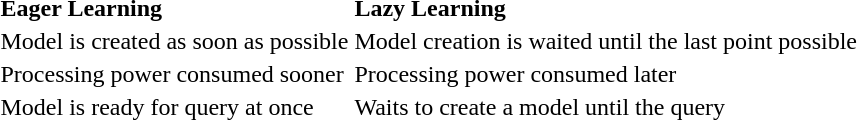<table>
<tr>
<td><strong>Eager Learning</strong></td>
<td><strong>Lazy Learning</strong></td>
</tr>
<tr>
<td>Model is created as soon as possible</td>
<td>Model creation is waited until the last point possible</td>
</tr>
<tr>
<td>Processing power consumed sooner</td>
<td>Processing power consumed later</td>
</tr>
<tr>
<td>Model is ready for query at once</td>
<td>Waits to create a model until the query</td>
</tr>
<tr>
</tr>
</table>
